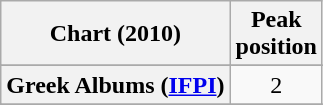<table class="wikitable sortable plainrowheaders" style="text-align:center">
<tr>
<th scope="col">Chart (2010)</th>
<th scope="col">Peak<br>position</th>
</tr>
<tr>
</tr>
<tr>
</tr>
<tr>
</tr>
<tr>
</tr>
<tr>
</tr>
<tr>
</tr>
<tr>
</tr>
<tr>
</tr>
<tr>
<th scope="row">Greek Albums (<a href='#'>IFPI</a>)</th>
<td>2</td>
</tr>
<tr>
</tr>
<tr>
</tr>
<tr>
</tr>
<tr>
</tr>
<tr>
</tr>
<tr>
</tr>
<tr>
</tr>
<tr>
</tr>
<tr>
</tr>
</table>
